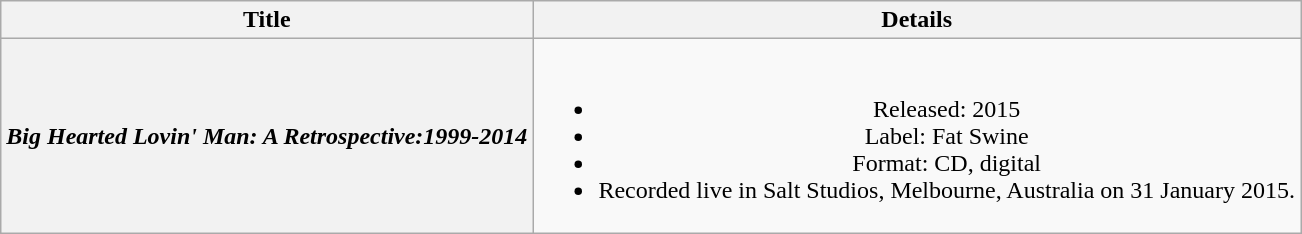<table class="wikitable plainrowheaders" style="text-align:center;" border="1">
<tr>
<th>Title</th>
<th>Details</th>
</tr>
<tr>
<th scope="row"><em>Big Hearted Lovin' Man: A Retrospective:1999-2014</em></th>
<td><br><ul><li>Released: 2015</li><li>Label: Fat Swine</li><li>Format: CD, digital</li><li>Recorded live in Salt Studios, Melbourne, Australia on 31 January 2015.</li></ul></td>
</tr>
</table>
